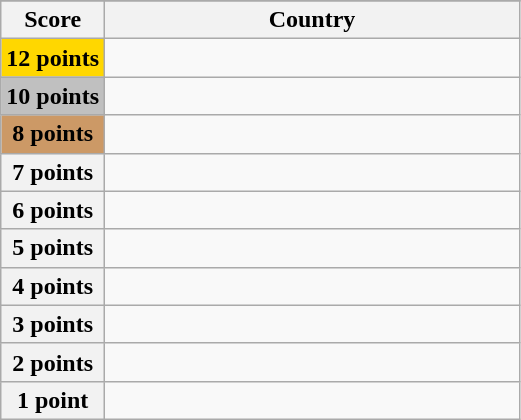<table class="wikitable">
<tr>
</tr>
<tr>
<th scope="col" width="20%">Score</th>
<th scope="col">Country</th>
</tr>
<tr>
<th scope="row" style="background:gold">12 points</th>
<td></td>
</tr>
<tr>
<th scope="row" style="background:silver">10 points</th>
<td></td>
</tr>
<tr>
<th scope="row" style="background:#CC9966">8 points</th>
<td></td>
</tr>
<tr>
<th scope="row">7 points</th>
<td></td>
</tr>
<tr>
<th scope="row">6 points</th>
<td></td>
</tr>
<tr>
<th scope="row">5 points</th>
<td></td>
</tr>
<tr>
<th scope="row">4 points</th>
<td></td>
</tr>
<tr>
<th scope="row">3 points</th>
<td></td>
</tr>
<tr>
<th scope="row">2 points</th>
<td></td>
</tr>
<tr>
<th scope="row">1 point</th>
<td></td>
</tr>
</table>
